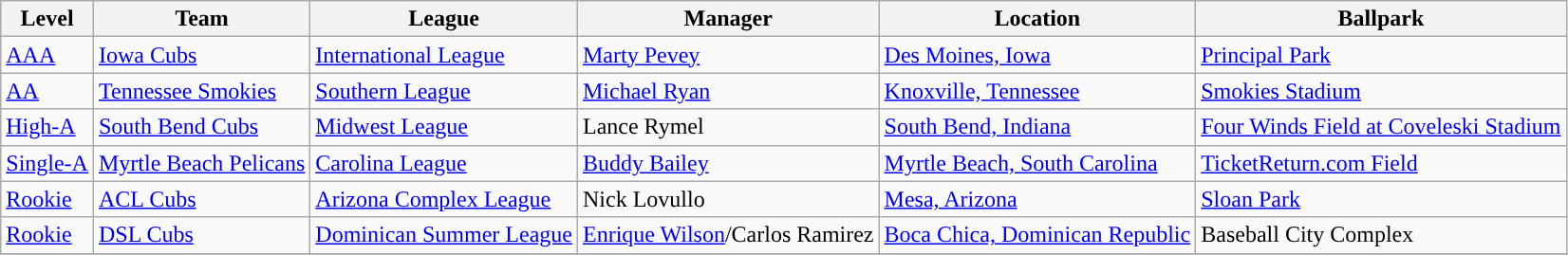<table class="wikitable">
<tr>
<th style="text-align:center; ">Level</th>
<th style="text-align:center; ">Team</th>
<th style="text-align:center; ">League</th>
<th style="text-align:center; ">Manager</th>
<th style="text-align:center; ">Location</th>
<th style="text-align:center; ">Ballpark</th>
</tr>
<tr>
<td><a href='#'>AAA</a></td>
<td><a href='#'>Iowa Cubs</a></td>
<td><a href='#'>International League</a></td>
<td><a href='#'>Marty Pevey</a></td>
<td><a href='#'>Des Moines, Iowa</a></td>
<td><a href='#'>Principal Park</a></td>
</tr>
<tr>
<td><a href='#'>AA</a></td>
<td><a href='#'>Tennessee Smokies</a></td>
<td><a href='#'>Southern League</a></td>
<td><a href='#'>Michael Ryan</a></td>
<td><a href='#'>Knoxville, Tennessee</a></td>
<td><a href='#'>Smokies Stadium</a></td>
</tr>
<tr>
<td><a href='#'>High-A</a></td>
<td><a href='#'>South Bend Cubs</a></td>
<td><a href='#'>Midwest League</a></td>
<td>Lance Rymel</td>
<td><a href='#'>South Bend, Indiana</a></td>
<td><a href='#'>Four Winds Field at Coveleski Stadium</a></td>
</tr>
<tr>
<td><a href='#'>Single-A</a></td>
<td><a href='#'>Myrtle Beach Pelicans</a></td>
<td><a href='#'>Carolina League</a></td>
<td><a href='#'>Buddy Bailey</a></td>
<td><a href='#'>Myrtle Beach, South Carolina</a></td>
<td><a href='#'>TicketReturn.com Field</a></td>
</tr>
<tr>
<td><a href='#'>Rookie</a></td>
<td><a href='#'>ACL Cubs</a></td>
<td><a href='#'>Arizona Complex League</a></td>
<td>Nick Lovullo</td>
<td><a href='#'>Mesa, Arizona</a></td>
<td><a href='#'>Sloan Park</a></td>
</tr>
<tr>
<td><a href='#'>Rookie</a></td>
<td><a href='#'>DSL Cubs</a></td>
<td><a href='#'>Dominican Summer League</a></td>
<td><a href='#'>Enrique Wilson</a>/Carlos Ramirez</td>
<td><a href='#'>Boca Chica, Dominican Republic</a></td>
<td>Baseball City Complex</td>
</tr>
<tr>
</tr>
</table>
